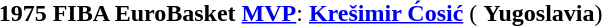<table width=95%>
<tr align=center>
<td><strong>1975 FIBA EuroBasket <a href='#'>MVP</a></strong>: <strong><a href='#'>Krešimir Ćosić</a></strong> ( <strong>Yugoslavia</strong>)</td>
</tr>
</table>
